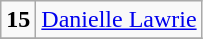<table class="wikitable">
<tr>
<td><strong>15</strong></td>
<td><a href='#'>Danielle Lawrie</a></td>
</tr>
<tr>
</tr>
</table>
